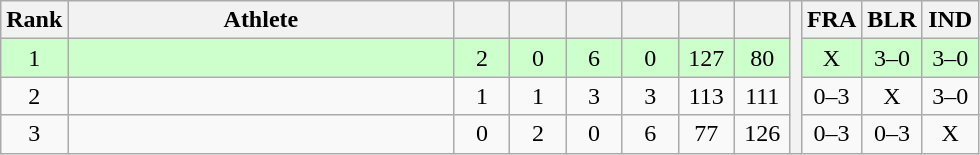<table class="wikitable" style="text-align:center">
<tr>
<th>Rank</th>
<th width=250>Athlete</th>
<th width=30></th>
<th width=30></th>
<th width=30></th>
<th width=30></th>
<th width=30></th>
<th width=30></th>
<th rowspan=4></th>
<th width=30>FRA</th>
<th width=30>BLR</th>
<th width=30>IND</th>
</tr>
<tr style="background-color:#ccffcc;">
<td>1</td>
<td align=left></td>
<td>2</td>
<td>0</td>
<td>6</td>
<td>0</td>
<td>127</td>
<td>80</td>
<td>X</td>
<td>3–0</td>
<td>3–0</td>
</tr>
<tr>
<td>2</td>
<td align=left></td>
<td>1</td>
<td>1</td>
<td>3</td>
<td>3</td>
<td>113</td>
<td>111</td>
<td>0–3</td>
<td>X</td>
<td>3–0</td>
</tr>
<tr>
<td>3</td>
<td align=left></td>
<td>0</td>
<td>2</td>
<td>0</td>
<td>6</td>
<td>77</td>
<td>126</td>
<td>0–3</td>
<td>0–3</td>
<td>X</td>
</tr>
</table>
